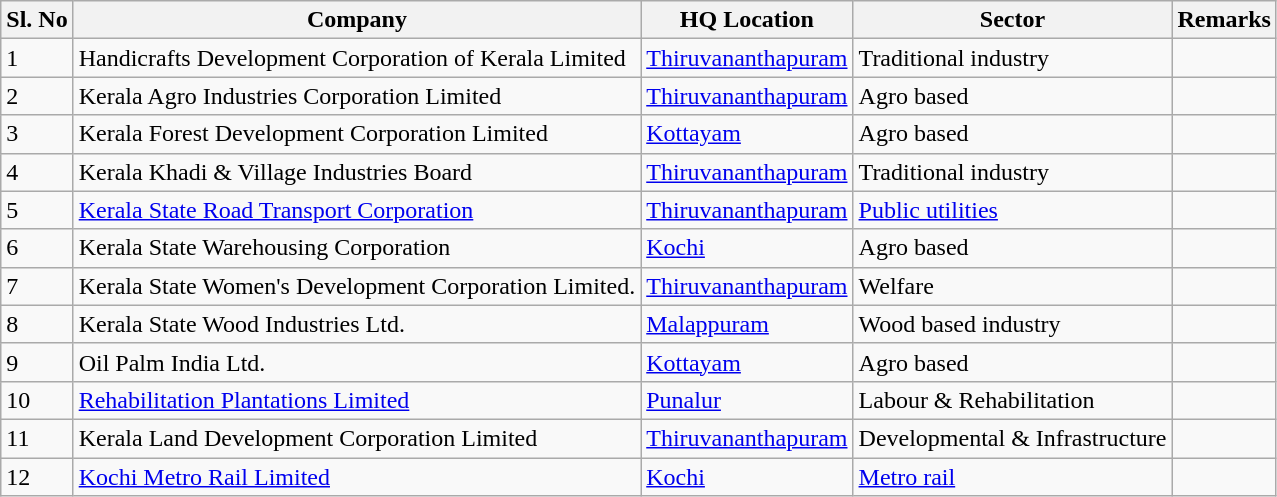<table class="sortable wikitable">
<tr>
<th>Sl. No</th>
<th>Company</th>
<th>HQ Location</th>
<th>Sector</th>
<th>Remarks</th>
</tr>
<tr>
<td>1</td>
<td>Handicrafts Development Corporation of Kerala Limited</td>
<td><a href='#'>Thiruvananthapuram</a></td>
<td>Traditional industry</td>
<td></td>
</tr>
<tr>
<td>2</td>
<td>Kerala Agro Industries Corporation Limited</td>
<td><a href='#'>Thiruvananthapuram</a></td>
<td>Agro based</td>
<td></td>
</tr>
<tr>
<td>3</td>
<td>Kerala Forest Development Corporation Limited</td>
<td><a href='#'>Kottayam</a></td>
<td>Agro based</td>
<td></td>
</tr>
<tr>
<td>4</td>
<td>Kerala Khadi & Village Industries Board</td>
<td><a href='#'>Thiruvananthapuram</a></td>
<td>Traditional industry</td>
<td></td>
</tr>
<tr>
<td>5</td>
<td><a href='#'>Kerala State Road Transport Corporation</a></td>
<td><a href='#'>Thiruvananthapuram</a></td>
<td><a href='#'>Public utilities</a></td>
<td></td>
</tr>
<tr>
<td>6</td>
<td>Kerala State Warehousing Corporation</td>
<td><a href='#'>Kochi</a></td>
<td>Agro based</td>
<td></td>
</tr>
<tr>
<td>7</td>
<td>Kerala State Women's Development Corporation Limited.</td>
<td><a href='#'>Thiruvananthapuram</a></td>
<td>Welfare</td>
<td></td>
</tr>
<tr>
<td>8</td>
<td>Kerala State Wood Industries Ltd.</td>
<td><a href='#'>Malappuram</a></td>
<td>Wood based industry</td>
<td></td>
</tr>
<tr>
<td>9</td>
<td>Oil Palm India Ltd.</td>
<td><a href='#'>Kottayam</a></td>
<td>Agro based</td>
<td></td>
</tr>
<tr>
<td>10</td>
<td><a href='#'>Rehabilitation Plantations Limited</a></td>
<td><a href='#'>Punalur</a></td>
<td>Labour & Rehabilitation</td>
<td></td>
</tr>
<tr>
<td>11</td>
<td>Kerala Land Development Corporation Limited</td>
<td><a href='#'>Thiruvananthapuram</a></td>
<td>Developmental & Infrastructure</td>
<td></td>
</tr>
<tr>
<td>12</td>
<td><a href='#'>Kochi Metro Rail Limited</a></td>
<td><a href='#'>Kochi</a></td>
<td><a href='#'>Metro rail</a></td>
<td></td>
</tr>
</table>
